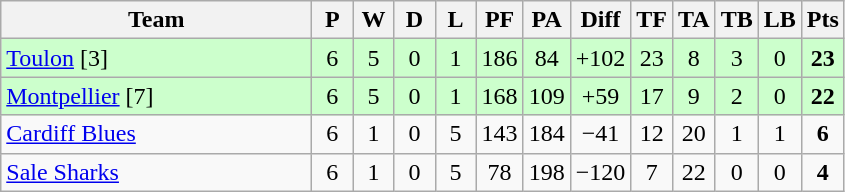<table class="wikitable" style="text-align: center;">
<tr>
<th style="width:200px;">Team</th>
<th width="20">P</th>
<th width="20">W</th>
<th width="20">D</th>
<th width="20">L</th>
<th width="20">PF</th>
<th width="20">PA</th>
<th width="20">Diff</th>
<th width="20">TF</th>
<th width="20">TA</th>
<th width="20">TB</th>
<th width="20">LB</th>
<th width="20">Pts</th>
</tr>
<tr bgcolor="#ccffcc">
<td align=left> <a href='#'>Toulon</a> [3]</td>
<td>6</td>
<td>5</td>
<td>0</td>
<td>1</td>
<td>186</td>
<td>84</td>
<td>+102</td>
<td>23</td>
<td>8</td>
<td>3</td>
<td>0</td>
<td><strong>23</strong></td>
</tr>
<tr bgcolor="#ccffcc">
<td align=left> <a href='#'>Montpellier</a> [7]</td>
<td>6</td>
<td>5</td>
<td>0</td>
<td>1</td>
<td>168</td>
<td>109</td>
<td>+59</td>
<td>17</td>
<td>9</td>
<td>2</td>
<td>0</td>
<td><strong>22</strong></td>
</tr>
<tr>
<td align=left> <a href='#'>Cardiff Blues</a></td>
<td>6</td>
<td>1</td>
<td>0</td>
<td>5</td>
<td>143</td>
<td>184</td>
<td>−41</td>
<td>12</td>
<td>20</td>
<td>1</td>
<td>1</td>
<td><strong>6</strong></td>
</tr>
<tr>
<td align=left> <a href='#'>Sale Sharks</a></td>
<td>6</td>
<td>1</td>
<td>0</td>
<td>5</td>
<td>78</td>
<td>198</td>
<td>−120</td>
<td>7</td>
<td>22</td>
<td>0</td>
<td>0</td>
<td><strong>4</strong></td>
</tr>
</table>
